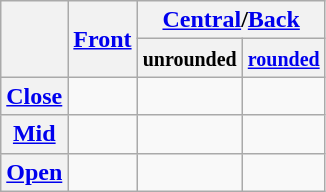<table class="wikitable" style="text-align:center">
<tr>
<th rowspan="2"></th>
<th rowspan="2"><a href='#'>Front</a></th>
<th colspan="2"><a href='#'>Central</a>/<a href='#'>Back</a></th>
</tr>
<tr align=center>
<th><small>unrounded</small></th>
<th><small><a href='#'>rounded</a></small></th>
</tr>
<tr align=center>
<th><a href='#'>Close</a></th>
<td></td>
<td></td>
<td></td>
</tr>
<tr align=center>
<th><a href='#'>Mid</a></th>
<td></td>
<td></td>
<td></td>
</tr>
<tr align=center>
<th><a href='#'>Open</a></th>
<td></td>
<td></td>
<td></td>
</tr>
</table>
